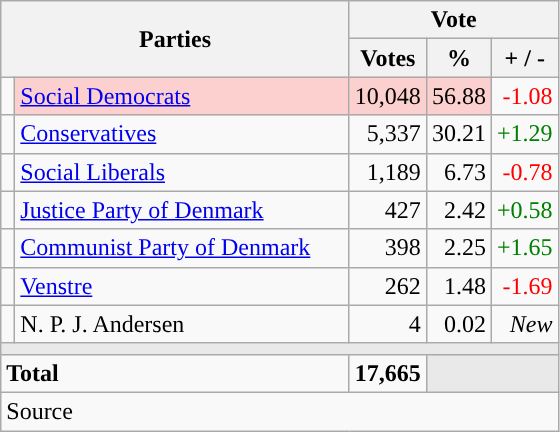<table class="wikitable" style="text-align:right;">
<tr>
<th style="text-align:centre;" rowspan="2" colspan="2" width="225">Parties</th>
<th colspan="3">Vote</th>
</tr>
<tr>
<th width="15">Votes</th>
<th width="15">%</th>
<th width="15">+ / -</th>
</tr>
<tr>
<td width="2" style="color:inherit;background:"></td>
<td bgcolor=#fbd0ce  align="left"><a href='#'>Social Democrats</a></td>
<td bgcolor=#fbd0ce>10,048</td>
<td bgcolor=#fbd0ce>56.88</td>
<td style=color:red;>-1.08</td>
</tr>
<tr>
<td width="2" style="color:inherit;background:"></td>
<td align="left"><a href='#'>Conservatives</a></td>
<td>5,337</td>
<td>30.21</td>
<td style=color:green;>+1.29</td>
</tr>
<tr>
<td width="2" style="color:inherit;background:"></td>
<td align="left"><a href='#'>Social Liberals</a></td>
<td>1,189</td>
<td>6.73</td>
<td style=color:red;>-0.78</td>
</tr>
<tr>
<td width="2" style="color:inherit;background:"></td>
<td align="left"><a href='#'>Justice Party of Denmark</a></td>
<td>427</td>
<td>2.42</td>
<td style=color:green;>+0.58</td>
</tr>
<tr>
<td width="2" style="color:inherit;background:"></td>
<td align="left"><a href='#'>Communist Party of Denmark</a></td>
<td>398</td>
<td>2.25</td>
<td style=color:green;>+1.65</td>
</tr>
<tr>
<td width="2" style="color:inherit;background:"></td>
<td align="left"><a href='#'>Venstre</a></td>
<td>262</td>
<td>1.48</td>
<td style=color:red;>-1.69</td>
</tr>
<tr>
<td width="2" style="color:inherit;background:"></td>
<td align="left">N. P. J. Andersen</td>
<td>4</td>
<td>0.02</td>
<td><em>New</em></td>
</tr>
<tr>
<td colspan="7" bgcolor="#E9E9E9"></td>
</tr>
<tr>
<td align="left" colspan="2"><strong>Total</strong></td>
<td><strong>17,665</strong></td>
<td bgcolor="#E9E9E9" colspan="2"></td>
</tr>
<tr>
<td align="left" colspan="6">Source</td>
</tr>
</table>
